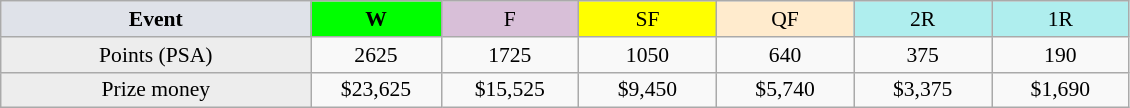<table class=wikitable style=font-size:90%;text-align:center>
<tr>
<td width=200 colspan=1 bgcolor=#dfe2e9><strong>Event</strong></td>
<td width=80 bgcolor=lime><strong>W</strong></td>
<td width=85 bgcolor=#D8BFD8>F</td>
<td width=85 bgcolor=#FFFF00>SF</td>
<td width=85 bgcolor=#ffebcd>QF</td>
<td width=85 bgcolor=#afeeee>2R</td>
<td width=85 bgcolor=#afeeee>1R</td>
</tr>
<tr>
<td bgcolor=#EDEDED>Points (PSA)</td>
<td>2625</td>
<td>1725</td>
<td>1050</td>
<td>640</td>
<td>375</td>
<td>190</td>
</tr>
<tr>
<td bgcolor=#EDEDED>Prize money</td>
<td>$23,625</td>
<td>$15,525</td>
<td>$9,450</td>
<td>$5,740</td>
<td>$3,375</td>
<td>$1,690</td>
</tr>
</table>
